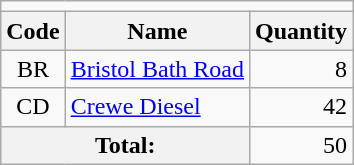<table class="wikitable floatright">
<tr>
<td colspan=3></td>
</tr>
<tr>
<th>Code</th>
<th>Name</th>
<th>Quantity</th>
</tr>
<tr>
<td style="text-align:center">BR</td>
<td><a href='#'>Bristol Bath Road</a></td>
<td style="text-align:right">8</td>
</tr>
<tr>
<td style="text-align:center">CD</td>
<td><a href='#'>Crewe Diesel</a></td>
<td style="text-align:right">42</td>
</tr>
<tr>
<th colspan=2 scope=row>Total:</th>
<td style="text-align:right">50</td>
</tr>
</table>
